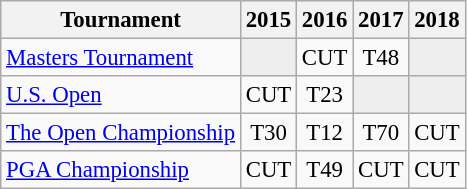<table class="wikitable" style="font-size:95%;text-align:center;">
<tr>
<th>Tournament</th>
<th>2015</th>
<th>2016</th>
<th>2017</th>
<th>2018</th>
</tr>
<tr>
<td align=left><a href='#'>Masters Tournament</a></td>
<td style="background:#eeeeee;"></td>
<td>CUT</td>
<td>T48</td>
<td style="background:#eeeeee;"></td>
</tr>
<tr>
<td align=left><a href='#'>U.S. Open</a></td>
<td>CUT</td>
<td>T23</td>
<td style="background:#eeeeee;"></td>
<td style="background:#eeeeee;"></td>
</tr>
<tr>
<td align=left><a href='#'>The Open Championship</a></td>
<td>T30</td>
<td>T12</td>
<td>T70</td>
<td>CUT</td>
</tr>
<tr>
<td align=left><a href='#'>PGA Championship</a></td>
<td>CUT</td>
<td>T49</td>
<td>CUT</td>
<td>CUT</td>
</tr>
</table>
